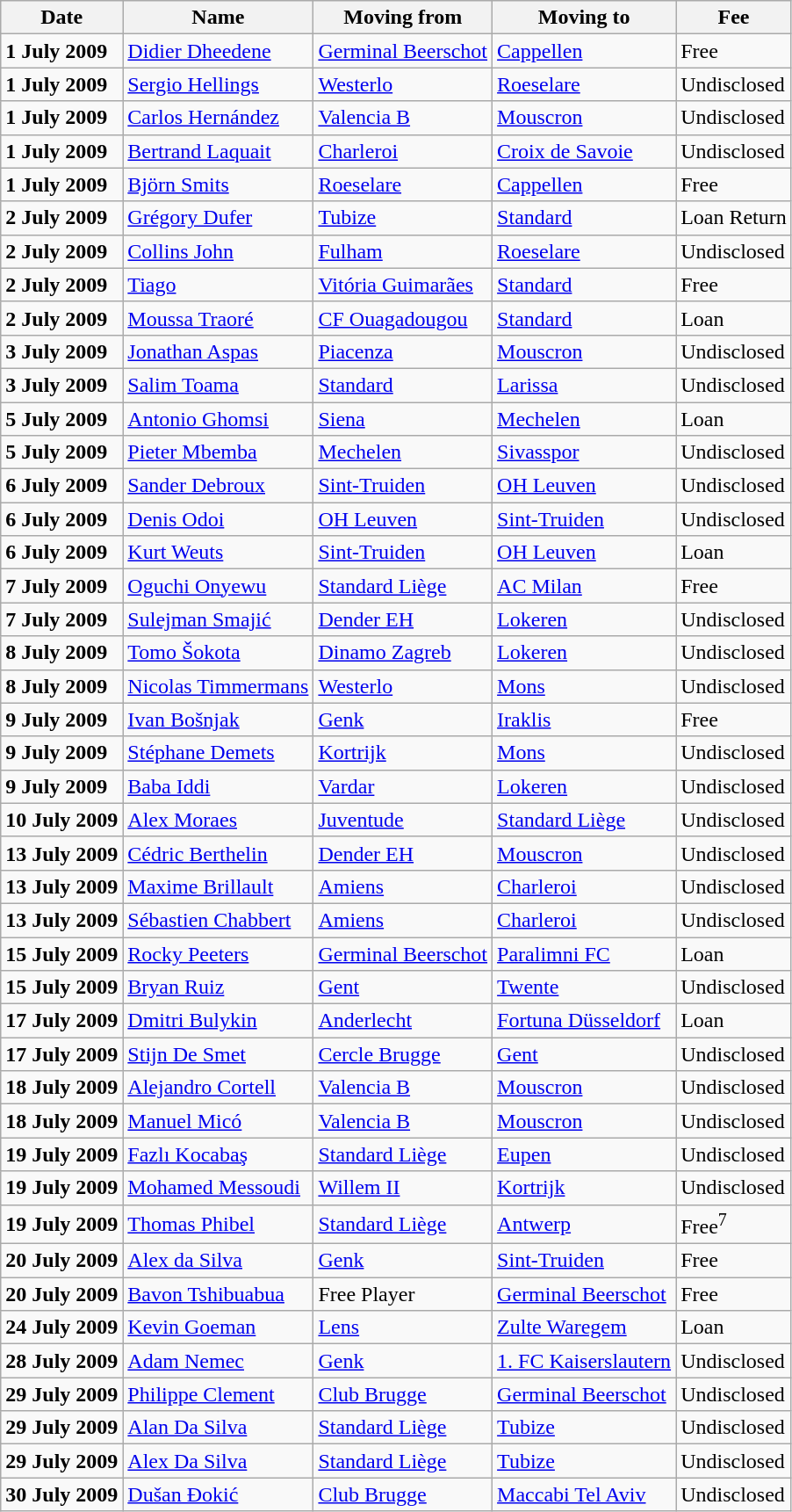<table class="wikitable sortable">
<tr>
<th>Date</th>
<th>Name</th>
<th>Moving from</th>
<th>Moving to</th>
<th>Fee</th>
</tr>
<tr>
<td><strong>1 July 2009</strong></td>
<td><a href='#'>Didier Dheedene</a></td>
<td><a href='#'>Germinal Beerschot</a></td>
<td><a href='#'>Cappellen</a></td>
<td>Free </td>
</tr>
<tr>
<td><strong>1 July 2009</strong></td>
<td> <a href='#'>Sergio Hellings</a></td>
<td><a href='#'>Westerlo</a></td>
<td><a href='#'>Roeselare</a></td>
<td>Undisclosed </td>
</tr>
<tr>
<td><strong>1 July 2009</strong></td>
<td> <a href='#'>Carlos Hernández</a></td>
<td> <a href='#'>Valencia B</a></td>
<td><a href='#'>Mouscron</a></td>
<td>Undisclosed </td>
</tr>
<tr>
<td><strong>1 July 2009</strong></td>
<td> <a href='#'>Bertrand Laquait</a></td>
<td><a href='#'>Charleroi</a></td>
<td> <a href='#'>Croix de Savoie</a></td>
<td>Undisclosed </td>
</tr>
<tr>
<td><strong>1 July 2009</strong></td>
<td><a href='#'>Björn Smits</a></td>
<td><a href='#'>Roeselare</a></td>
<td><a href='#'>Cappellen</a></td>
<td>Free </td>
</tr>
<tr>
<td><strong>2 July 2009</strong></td>
<td><a href='#'>Grégory Dufer</a></td>
<td><a href='#'>Tubize</a></td>
<td><a href='#'>Standard</a></td>
<td>Loan Return </td>
</tr>
<tr>
<td><strong>2 July 2009</strong></td>
<td> <a href='#'>Collins John</a></td>
<td> <a href='#'>Fulham</a></td>
<td><a href='#'>Roeselare</a></td>
<td>Undisclosed </td>
</tr>
<tr>
<td><strong>2 July 2009</strong></td>
<td> <a href='#'>Tiago</a></td>
<td> <a href='#'>Vitória Guimarães</a></td>
<td><a href='#'>Standard</a></td>
<td>Free </td>
</tr>
<tr>
<td><strong>2 July 2009</strong></td>
<td> <a href='#'>Moussa Traoré</a></td>
<td> <a href='#'>CF Ouagadougou</a></td>
<td><a href='#'>Standard</a></td>
<td>Loan </td>
</tr>
<tr>
<td><strong>3 July 2009</strong></td>
<td> <a href='#'>Jonathan Aspas</a></td>
<td> <a href='#'>Piacenza</a></td>
<td><a href='#'>Mouscron</a></td>
<td>Undisclosed </td>
</tr>
<tr>
<td><strong>3 July 2009</strong></td>
<td> <a href='#'>Salim Toama</a></td>
<td><a href='#'>Standard</a></td>
<td> <a href='#'>Larissa</a></td>
<td>Undisclosed </td>
</tr>
<tr>
<td><strong>5 July 2009</strong></td>
<td> <a href='#'>Antonio Ghomsi</a></td>
<td> <a href='#'>Siena</a></td>
<td><a href='#'>Mechelen</a></td>
<td>Loan </td>
</tr>
<tr>
<td><strong>5 July 2009</strong></td>
<td> <a href='#'>Pieter Mbemba</a></td>
<td><a href='#'>Mechelen</a></td>
<td> <a href='#'>Sivasspor</a></td>
<td>Undisclosed </td>
</tr>
<tr>
<td><strong>6 July 2009</strong></td>
<td><a href='#'>Sander Debroux</a></td>
<td><a href='#'>Sint-Truiden</a></td>
<td><a href='#'>OH Leuven</a></td>
<td>Undisclosed </td>
</tr>
<tr>
<td><strong>6 July 2009</strong></td>
<td><a href='#'>Denis Odoi</a></td>
<td><a href='#'>OH Leuven</a></td>
<td><a href='#'>Sint-Truiden</a></td>
<td>Undisclosed </td>
</tr>
<tr>
<td><strong>6 July 2009</strong></td>
<td><a href='#'>Kurt Weuts</a></td>
<td><a href='#'>Sint-Truiden</a></td>
<td><a href='#'>OH Leuven</a></td>
<td>Loan </td>
</tr>
<tr>
<td><strong>7 July 2009</strong></td>
<td> <a href='#'>Oguchi Onyewu</a></td>
<td><a href='#'>Standard Liège</a></td>
<td> <a href='#'>AC Milan</a></td>
<td>Free </td>
</tr>
<tr>
<td><strong>7 July 2009</strong></td>
<td> <a href='#'>Sulejman Smajić</a></td>
<td><a href='#'>Dender EH</a></td>
<td><a href='#'>Lokeren</a></td>
<td>Undisclosed </td>
</tr>
<tr>
<td><strong>8 July 2009</strong></td>
<td> <a href='#'>Tomo Šokota</a></td>
<td> <a href='#'>Dinamo Zagreb</a></td>
<td><a href='#'>Lokeren</a></td>
<td>Undisclosed </td>
</tr>
<tr>
<td><strong>8 July 2009</strong></td>
<td><a href='#'>Nicolas Timmermans</a></td>
<td><a href='#'>Westerlo</a></td>
<td><a href='#'>Mons</a></td>
<td>Undisclosed </td>
</tr>
<tr>
<td><strong>9 July 2009</strong></td>
<td> <a href='#'>Ivan Bošnjak</a></td>
<td><a href='#'>Genk</a></td>
<td> <a href='#'>Iraklis</a></td>
<td>Free </td>
</tr>
<tr>
<td><strong>9 July 2009</strong></td>
<td><a href='#'>Stéphane Demets</a></td>
<td><a href='#'>Kortrijk</a></td>
<td><a href='#'>Mons</a></td>
<td>Undisclosed </td>
</tr>
<tr>
<td><strong>9 July 2009</strong></td>
<td> <a href='#'>Baba Iddi</a></td>
<td> <a href='#'>Vardar</a></td>
<td><a href='#'>Lokeren</a></td>
<td>Undisclosed </td>
</tr>
<tr>
<td><strong>10 July 2009</strong></td>
<td> <a href='#'>Alex Moraes</a></td>
<td> <a href='#'>Juventude</a></td>
<td><a href='#'>Standard Liège</a></td>
<td>Undisclosed </td>
</tr>
<tr>
<td><strong>13 July 2009</strong></td>
<td> <a href='#'>Cédric Berthelin</a></td>
<td><a href='#'>Dender EH</a></td>
<td><a href='#'>Mouscron</a></td>
<td>Undisclosed </td>
</tr>
<tr>
<td><strong>13 July 2009</strong></td>
<td> <a href='#'>Maxime Brillault</a></td>
<td> <a href='#'>Amiens</a></td>
<td><a href='#'>Charleroi</a></td>
<td>Undisclosed </td>
</tr>
<tr>
<td><strong>13 July 2009</strong></td>
<td> <a href='#'>Sébastien Chabbert</a></td>
<td> <a href='#'>Amiens</a></td>
<td><a href='#'>Charleroi</a></td>
<td>Undisclosed </td>
</tr>
<tr>
<td><strong>15 July 2009</strong></td>
<td><a href='#'>Rocky Peeters</a></td>
<td><a href='#'>Germinal Beerschot</a></td>
<td> <a href='#'>Paralimni FC</a></td>
<td>Loan </td>
</tr>
<tr>
<td><strong>15 July 2009</strong></td>
<td> <a href='#'>Bryan Ruiz</a></td>
<td><a href='#'>Gent</a></td>
<td> <a href='#'>Twente</a></td>
<td>Undisclosed </td>
</tr>
<tr>
<td><strong>17 July 2009</strong></td>
<td> <a href='#'>Dmitri Bulykin</a></td>
<td><a href='#'>Anderlecht</a></td>
<td> <a href='#'>Fortuna Düsseldorf</a></td>
<td>Loan</td>
</tr>
<tr>
<td><strong>17 July 2009</strong></td>
<td><a href='#'>Stijn De Smet</a></td>
<td><a href='#'>Cercle Brugge</a></td>
<td><a href='#'>Gent</a></td>
<td>Undisclosed </td>
</tr>
<tr>
<td><strong>18 July 2009</strong></td>
<td> <a href='#'>Alejandro Cortell</a></td>
<td> <a href='#'>Valencia B</a></td>
<td><a href='#'>Mouscron</a></td>
<td>Undisclosed </td>
</tr>
<tr>
<td><strong>18 July 2009</strong></td>
<td> <a href='#'>Manuel Micó</a></td>
<td> <a href='#'>Valencia B</a></td>
<td><a href='#'>Mouscron</a></td>
<td>Undisclosed </td>
</tr>
<tr>
<td><strong>19 July 2009</strong></td>
<td><a href='#'>Fazlı Kocabaş</a></td>
<td><a href='#'>Standard Liège</a></td>
<td><a href='#'>Eupen</a></td>
<td>Undisclosed </td>
</tr>
<tr>
<td><strong>19 July 2009</strong></td>
<td><a href='#'>Mohamed Messoudi</a></td>
<td> <a href='#'>Willem II</a></td>
<td><a href='#'>Kortrijk</a></td>
<td>Undisclosed </td>
</tr>
<tr>
<td><strong>19 July 2009</strong></td>
<td> <a href='#'>Thomas Phibel</a></td>
<td><a href='#'>Standard Liège</a></td>
<td><a href='#'>Antwerp</a></td>
<td>Free<sup>7</sup> </td>
</tr>
<tr>
<td><strong>20 July 2009</strong></td>
<td> <a href='#'>Alex da Silva</a></td>
<td><a href='#'>Genk</a></td>
<td><a href='#'>Sint-Truiden</a></td>
<td>Free </td>
</tr>
<tr>
<td><strong>20 July 2009</strong></td>
<td> <a href='#'>Bavon Tshibuabua</a></td>
<td>Free Player</td>
<td><a href='#'>Germinal Beerschot</a></td>
<td>Free </td>
</tr>
<tr>
<td><strong>24 July 2009</strong></td>
<td><a href='#'>Kevin Goeman</a></td>
<td> <a href='#'>Lens</a></td>
<td><a href='#'>Zulte Waregem</a></td>
<td>Loan </td>
</tr>
<tr>
<td><strong>28 July 2009</strong></td>
<td> <a href='#'>Adam Nemec</a></td>
<td><a href='#'>Genk</a></td>
<td> <a href='#'>1. FC Kaiserslautern</a></td>
<td>Undisclosed</td>
</tr>
<tr>
<td><strong>29 July 2009</strong></td>
<td><a href='#'>Philippe Clement</a></td>
<td><a href='#'>Club Brugge</a></td>
<td><a href='#'>Germinal Beerschot</a></td>
<td>Undisclosed </td>
</tr>
<tr>
<td><strong>29 July 2009</strong></td>
<td><a href='#'>Alan Da Silva</a></td>
<td><a href='#'>Standard Liège</a></td>
<td><a href='#'>Tubize</a></td>
<td>Undisclosed </td>
</tr>
<tr>
<td><strong>29 July 2009</strong></td>
<td><a href='#'>Alex Da Silva</a></td>
<td><a href='#'>Standard Liège</a></td>
<td><a href='#'>Tubize</a></td>
<td>Undisclosed </td>
</tr>
<tr>
<td><strong>30 July 2009</strong></td>
<td> <a href='#'>Dušan Đokić</a></td>
<td><a href='#'>Club Brugge</a></td>
<td> <a href='#'>Maccabi Tel Aviv</a></td>
<td>Undisclosed </td>
</tr>
</table>
